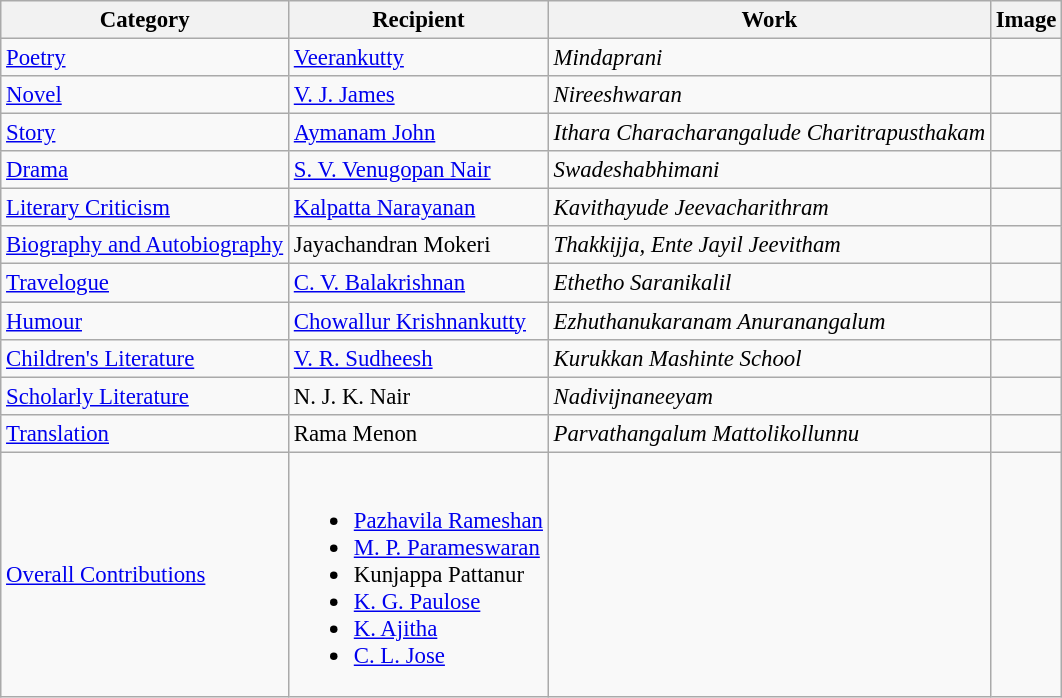<table class="wikitable" style="font-size:95%;">
<tr>
<th>Category</th>
<th>Recipient</th>
<th>Work</th>
<th>Image</th>
</tr>
<tr>
<td><a href='#'>Poetry</a></td>
<td><a href='#'>Veerankutty</a></td>
<td><em>Mindaprani</em></td>
<td></td>
</tr>
<tr>
<td><a href='#'>Novel</a></td>
<td><a href='#'>V. J. James</a></td>
<td><em>Nireeshwaran</em></td>
<td></td>
</tr>
<tr>
<td><a href='#'>Story</a></td>
<td><a href='#'>Aymanam John</a></td>
<td><em>Ithara Characharangalude Charitrapusthakam</em></td>
<td></td>
</tr>
<tr>
<td><a href='#'>Drama</a></td>
<td><a href='#'>S. V. Venugopan Nair</a></td>
<td><em>Swadeshabhimani</em></td>
<td></td>
</tr>
<tr>
<td><a href='#'>Literary Criticism</a></td>
<td><a href='#'>Kalpatta Narayanan</a></td>
<td><em>Kavithayude Jeevacharithram</em></td>
<td></td>
</tr>
<tr>
<td><a href='#'>Biography and Autobiography</a></td>
<td>Jayachandran Mokeri</td>
<td><em>Thakkijja, Ente Jayil Jeevitham</em></td>
<td></td>
</tr>
<tr>
<td><a href='#'>Travelogue</a></td>
<td><a href='#'>C. V. Balakrishnan</a></td>
<td><em>Ethetho Saranikalil</em></td>
<td></td>
</tr>
<tr>
<td><a href='#'>Humour</a></td>
<td><a href='#'>Chowallur Krishnankutty</a></td>
<td><em>Ezhuthanukaranam Anuranangalum</em></td>
<td></td>
</tr>
<tr>
<td><a href='#'>Children's Literature</a></td>
<td><a href='#'>V. R. Sudheesh</a></td>
<td><em>Kurukkan Mashinte School</em></td>
<td></td>
</tr>
<tr>
<td><a href='#'>Scholarly Literature</a></td>
<td>N. J. K. Nair</td>
<td><em>Nadivijnaneeyam</em></td>
<td></td>
</tr>
<tr>
<td><a href='#'>Translation</a></td>
<td>Rama Menon</td>
<td><em>Parvathangalum Mattolikollunnu</em></td>
<td></td>
</tr>
<tr>
<td><a href='#'>Overall Contributions</a></td>
<td><br><ul><li><a href='#'>Pazhavila Rameshan</a></li><li><a href='#'>M. P. Parameswaran</a></li><li>Kunjappa Pattanur</li><li><a href='#'>K. G. Paulose</a></li><li><a href='#'>K. Ajitha</a></li><li><a href='#'>C. L. Jose</a></li></ul></td>
<td></td>
<td></td>
</tr>
</table>
